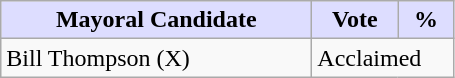<table class="wikitable">
<tr>
<th style="background:#ddf; width:200px;">Mayoral Candidate</th>
<th style="background:#ddf; width:50px;">Vote</th>
<th style="background:#ddf; width:30px;">%</th>
</tr>
<tr>
<td>Bill Thompson (X)</td>
<td colspan="2">Acclaimed</td>
</tr>
</table>
